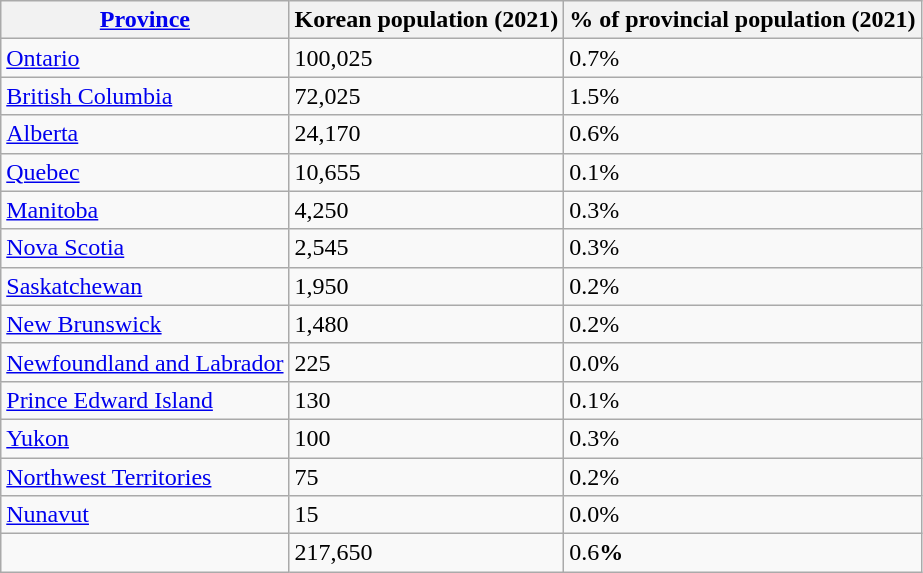<table class="wikitable sortable">
<tr>
<th><a href='#'>Province</a></th>
<th>Korean population (2021)</th>
<th>% of provincial population (2021)</th>
</tr>
<tr>
<td> <a href='#'>Ontario</a></td>
<td>100,025</td>
<td>0.7%</td>
</tr>
<tr>
<td> <a href='#'>British Columbia</a></td>
<td>72,025</td>
<td>1.5%</td>
</tr>
<tr>
<td> <a href='#'>Alberta</a></td>
<td>24,170</td>
<td>0.6%</td>
</tr>
<tr>
<td> <a href='#'>Quebec</a></td>
<td>10,655</td>
<td>0.1%</td>
</tr>
<tr>
<td> <a href='#'>Manitoba</a></td>
<td>4,250</td>
<td>0.3%</td>
</tr>
<tr>
<td> <a href='#'>Nova Scotia</a></td>
<td>2,545</td>
<td>0.3%</td>
</tr>
<tr>
<td> <a href='#'>Saskatchewan</a></td>
<td>1,950</td>
<td>0.2%</td>
</tr>
<tr>
<td> <a href='#'>New Brunswick</a></td>
<td>1,480</td>
<td>0.2%</td>
</tr>
<tr>
<td> <a href='#'>Newfoundland and Labrador</a></td>
<td>225</td>
<td>0.0%</td>
</tr>
<tr>
<td> <a href='#'>Prince Edward Island</a></td>
<td>130</td>
<td>0.1%</td>
</tr>
<tr>
<td> <a href='#'>Yukon</a></td>
<td>100</td>
<td>0.3%</td>
</tr>
<tr>
<td> <a href='#'>Northwest Territories</a></td>
<td>75</td>
<td>0.2%</td>
</tr>
<tr>
<td> <a href='#'>Nunavut</a></td>
<td>15</td>
<td>0.0%</td>
</tr>
<tr>
<td><strong></strong></td>
<td>217,650</td>
<td>0.6<strong>%</strong></td>
</tr>
</table>
